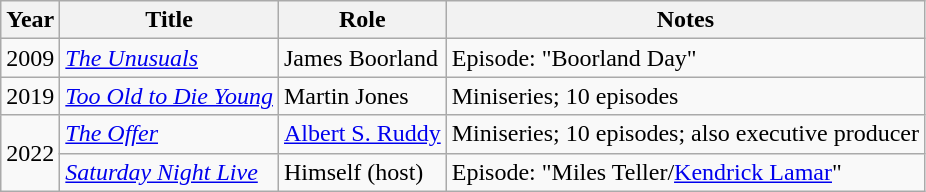<table class="wikitable sortable">
<tr>
<th>Year</th>
<th>Title</th>
<th>Role</th>
<th>Notes</th>
</tr>
<tr>
<td>2009</td>
<td><em><a href='#'>The Unusuals</a></em></td>
<td>James Boorland</td>
<td>Episode: "Boorland Day"</td>
</tr>
<tr>
<td>2019</td>
<td><em><a href='#'>Too Old to Die Young</a></em></td>
<td>Martin Jones</td>
<td>Miniseries; 10 episodes</td>
</tr>
<tr>
<td rowspan="2">2022</td>
<td><em><a href='#'>The Offer</a></em></td>
<td><a href='#'>Albert S. Ruddy</a></td>
<td>Miniseries; 10 episodes; also executive producer</td>
</tr>
<tr>
<td><em><a href='#'>Saturday Night Live</a></em></td>
<td>Himself (host)</td>
<td>Episode: "Miles Teller/<a href='#'>Kendrick Lamar</a>"</td>
</tr>
</table>
